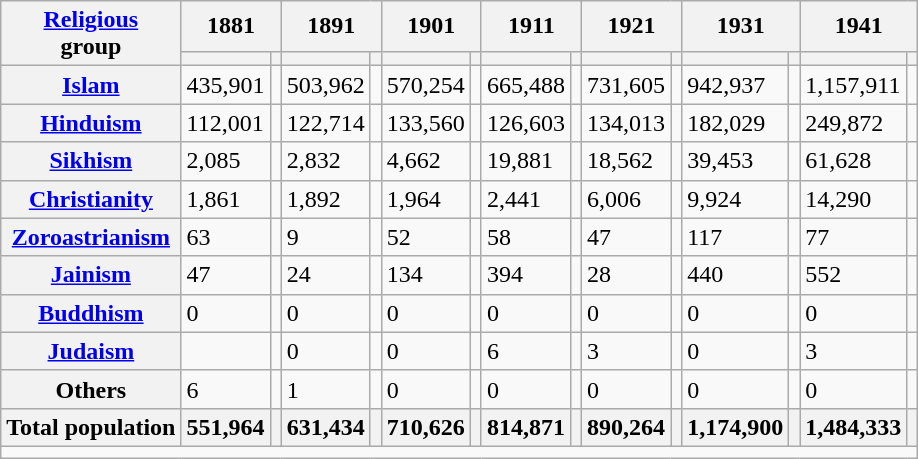<table class="wikitable sortable">
<tr>
<th rowspan="2"><a href='#'>Religious</a><br>group</th>
<th colspan="2">1881</th>
<th colspan="2">1891</th>
<th colspan="2">1901</th>
<th colspan="2">1911</th>
<th colspan="2">1921</th>
<th colspan="2">1931</th>
<th colspan="2">1941</th>
</tr>
<tr>
<th><a href='#'></a></th>
<th></th>
<th></th>
<th></th>
<th></th>
<th></th>
<th></th>
<th></th>
<th></th>
<th></th>
<th></th>
<th></th>
<th></th>
<th></th>
</tr>
<tr>
<th><a href='#'>Islam</a> </th>
<td>435,901</td>
<td></td>
<td>503,962</td>
<td></td>
<td>570,254</td>
<td></td>
<td>665,488</td>
<td></td>
<td>731,605</td>
<td></td>
<td>942,937</td>
<td></td>
<td>1,157,911</td>
<td></td>
</tr>
<tr>
<th><a href='#'>Hinduism</a> </th>
<td>112,001</td>
<td></td>
<td>122,714</td>
<td></td>
<td>133,560</td>
<td></td>
<td>126,603</td>
<td></td>
<td>134,013</td>
<td></td>
<td>182,029</td>
<td></td>
<td>249,872</td>
<td></td>
</tr>
<tr>
<th><a href='#'>Sikhism</a> </th>
<td>2,085</td>
<td></td>
<td>2,832</td>
<td></td>
<td>4,662</td>
<td></td>
<td>19,881</td>
<td></td>
<td>18,562</td>
<td></td>
<td>39,453</td>
<td></td>
<td>61,628</td>
<td></td>
</tr>
<tr>
<th><a href='#'>Christianity</a> </th>
<td>1,861</td>
<td></td>
<td>1,892</td>
<td></td>
<td>1,964</td>
<td></td>
<td>2,441</td>
<td></td>
<td>6,006</td>
<td></td>
<td>9,924</td>
<td></td>
<td>14,290</td>
<td></td>
</tr>
<tr>
<th><a href='#'>Zoroastrianism</a> </th>
<td>63</td>
<td></td>
<td>9</td>
<td></td>
<td>52</td>
<td></td>
<td>58</td>
<td></td>
<td>47</td>
<td></td>
<td>117</td>
<td></td>
<td>77</td>
<td></td>
</tr>
<tr>
<th><a href='#'>Jainism</a> </th>
<td>47</td>
<td></td>
<td>24</td>
<td></td>
<td>134</td>
<td></td>
<td>394</td>
<td></td>
<td>28</td>
<td></td>
<td>440</td>
<td></td>
<td>552</td>
<td></td>
</tr>
<tr>
<th><a href='#'>Buddhism</a> </th>
<td>0</td>
<td></td>
<td>0</td>
<td></td>
<td>0</td>
<td></td>
<td>0</td>
<td></td>
<td>0</td>
<td></td>
<td>0</td>
<td></td>
<td>0</td>
<td></td>
</tr>
<tr>
<th><a href='#'>Judaism</a> </th>
<td></td>
<td></td>
<td>0</td>
<td></td>
<td>0</td>
<td></td>
<td>6</td>
<td></td>
<td>3</td>
<td></td>
<td>0</td>
<td></td>
<td>3</td>
<td></td>
</tr>
<tr>
<th>Others</th>
<td>6</td>
<td></td>
<td>1</td>
<td></td>
<td>0</td>
<td></td>
<td>0</td>
<td></td>
<td>0</td>
<td></td>
<td>0</td>
<td></td>
<td>0</td>
<td></td>
</tr>
<tr>
<th>Total population</th>
<th>551,964</th>
<th></th>
<th>631,434</th>
<th></th>
<th>710,626</th>
<th></th>
<th>814,871</th>
<th></th>
<th>890,264</th>
<th></th>
<th>1,174,900</th>
<th></th>
<th>1,484,333</th>
<th></th>
</tr>
<tr class="sortbottom">
<td colspan="15"></td>
</tr>
</table>
